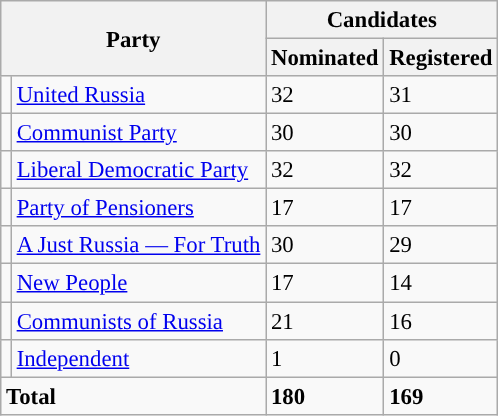<table class="wikitable sortable" style="background: #f9f9f9; text-align:left; font-size: 95%">
<tr>
<th align=center rowspan=2 colspan=2>Party</th>
<th align=center colspan=2>Candidates</th>
</tr>
<tr>
<th align=center>Nominated</th>
<th align=center>Registered</th>
</tr>
<tr>
<td></td>
<td><a href='#'>United Russia</a></td>
<td>32</td>
<td>31</td>
</tr>
<tr>
<td></td>
<td><a href='#'>Communist Party</a></td>
<td>30</td>
<td>30</td>
</tr>
<tr>
<td></td>
<td><a href='#'>Liberal Democratic Party</a></td>
<td>32</td>
<td>32</td>
</tr>
<tr>
<td></td>
<td><a href='#'>Party of Pensioners</a></td>
<td>17</td>
<td>17</td>
</tr>
<tr>
<td></td>
<td><a href='#'>A Just Russia — For Truth</a></td>
<td>30</td>
<td>29</td>
</tr>
<tr>
<td></td>
<td><a href='#'>New People</a></td>
<td>17</td>
<td>14</td>
</tr>
<tr>
<td></td>
<td><a href='#'>Communists of Russia</a></td>
<td>21</td>
<td>16</td>
</tr>
<tr>
<td></td>
<td><a href='#'>Independent</a></td>
<td>1</td>
<td>0</td>
</tr>
<tr>
<td colspan=2><strong>Total</strong></td>
<td><strong>180</strong></td>
<td><strong>169</strong></td>
</tr>
</table>
